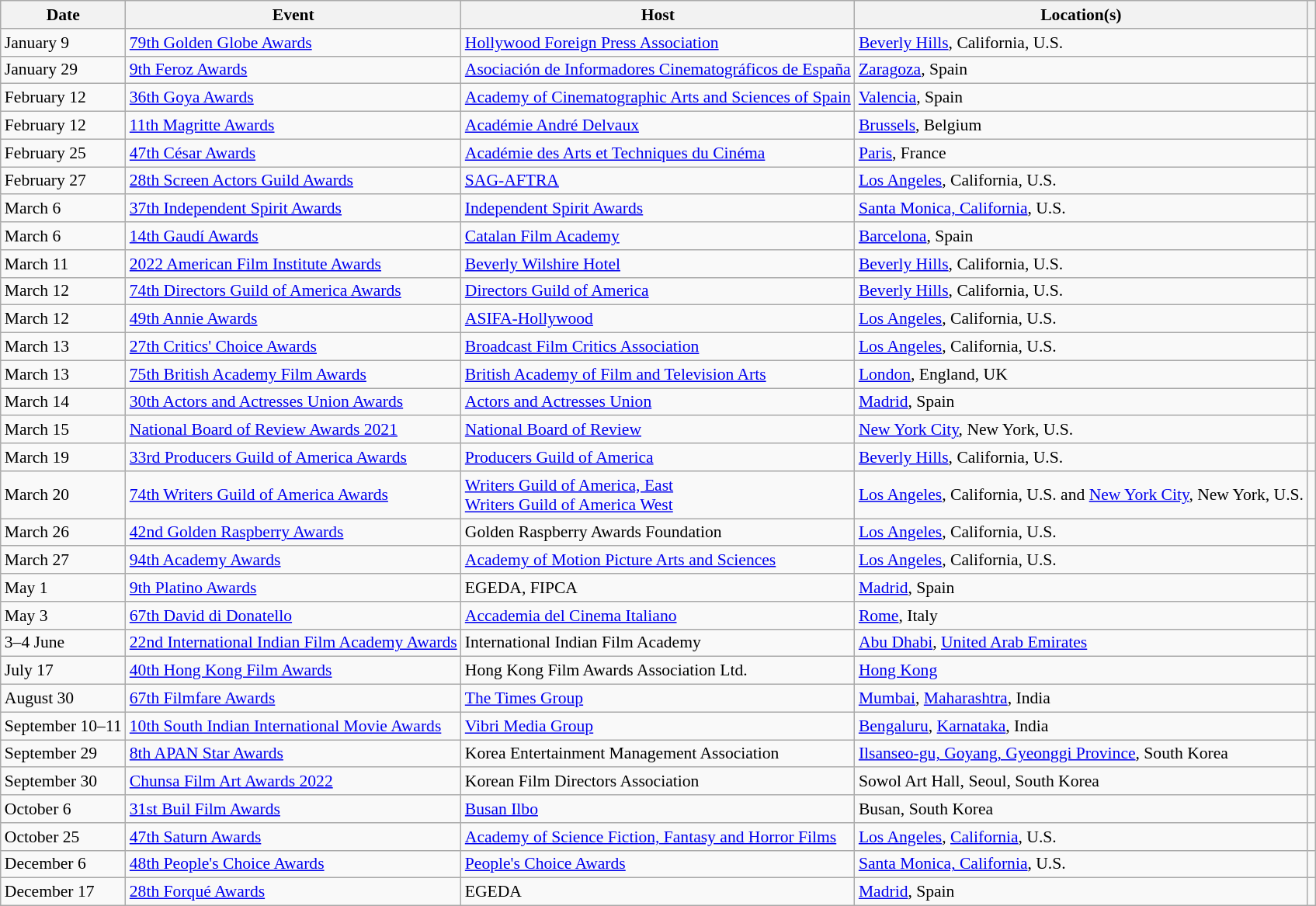<table class="wikitable sortable" style="font-size:90%;">
<tr>
<th>Date</th>
<th>Event</th>
<th>Host</th>
<th>Location(s)</th>
<th></th>
</tr>
<tr>
<td>January 9</td>
<td><a href='#'>79th Golden Globe Awards</a></td>
<td><a href='#'>Hollywood Foreign Press Association</a></td>
<td><a href='#'>Beverly Hills</a>, California, U.S.</td>
<td style="text-align:center;"></td>
</tr>
<tr>
<td>January 29</td>
<td><a href='#'>9th Feroz Awards</a></td>
<td><a href='#'>Asociación de Informadores Cinematográficos de España</a></td>
<td><a href='#'>Zaragoza</a>, Spain</td>
<td style="text-align:center;"></td>
</tr>
<tr>
<td>February 12</td>
<td><a href='#'>36th Goya Awards</a></td>
<td><a href='#'>Academy of Cinematographic Arts and Sciences of Spain</a></td>
<td><a href='#'>Valencia</a>, Spain</td>
<td style="text-align:center;"></td>
</tr>
<tr>
<td>February 12</td>
<td><a href='#'>11th Magritte Awards</a></td>
<td><a href='#'>Académie André Delvaux</a></td>
<td><a href='#'>Brussels</a>, Belgium</td>
<td style="text-align:center;"></td>
</tr>
<tr>
<td>February 25</td>
<td><a href='#'>47th César Awards</a></td>
<td><a href='#'>Académie des Arts et Techniques du Cinéma</a></td>
<td><a href='#'>Paris</a>, France</td>
<td style="text-align:center;"></td>
</tr>
<tr>
<td>February 27</td>
<td><a href='#'>28th Screen Actors Guild Awards</a></td>
<td><a href='#'>SAG-AFTRA</a></td>
<td><a href='#'>Los Angeles</a>, California, U.S.</td>
<td style="text-align:center;"></td>
</tr>
<tr>
<td>March 6</td>
<td><a href='#'>37th Independent Spirit Awards</a></td>
<td><a href='#'>Independent Spirit Awards</a></td>
<td><a href='#'>Santa Monica, California</a>, U.S.</td>
<td style="text-align:center;"></td>
</tr>
<tr>
<td>March 6</td>
<td><a href='#'>14th Gaudí Awards</a></td>
<td><a href='#'>Catalan Film Academy</a></td>
<td><a href='#'>Barcelona</a>, Spain</td>
<td style="text-align:center;"></td>
</tr>
<tr>
<td>March 11</td>
<td><a href='#'>2022 American Film Institute Awards</a></td>
<td><a href='#'>Beverly Wilshire Hotel</a></td>
<td><a href='#'>Beverly Hills</a>, California, U.S.</td>
<td style="text-align:center;"></td>
</tr>
<tr>
<td>March 12</td>
<td><a href='#'>74th Directors Guild of America Awards</a></td>
<td><a href='#'>Directors Guild of America</a></td>
<td><a href='#'>Beverly Hills</a>, California, U.S.</td>
<td style="text-align:center;"></td>
</tr>
<tr>
<td>March 12</td>
<td><a href='#'>49th Annie Awards</a></td>
<td><a href='#'>ASIFA-Hollywood</a></td>
<td><a href='#'>Los Angeles</a>, California, U.S.</td>
<td style="text-align:center;"></td>
</tr>
<tr>
<td>March 13</td>
<td><a href='#'>27th Critics' Choice Awards</a></td>
<td><a href='#'>Broadcast Film Critics Association</a></td>
<td><a href='#'>Los Angeles</a>, California, U.S.</td>
<td style="text-align:center;"></td>
</tr>
<tr>
<td>March 13</td>
<td><a href='#'>75th British Academy Film Awards</a></td>
<td><a href='#'>British Academy of Film and Television Arts</a></td>
<td><a href='#'>London</a>, England, UK</td>
<td style="text-align:center;"></td>
</tr>
<tr>
<td>March 14</td>
<td><a href='#'>30th Actors and Actresses Union Awards</a></td>
<td><a href='#'>Actors and Actresses Union</a></td>
<td><a href='#'>Madrid</a>, Spain</td>
<td style="text-align:center;"></td>
</tr>
<tr>
<td>March 15</td>
<td><a href='#'>National Board of Review Awards 2021</a></td>
<td><a href='#'>National Board of Review</a></td>
<td><a href='#'>New York City</a>, New York, U.S.</td>
<td style="text-align:center;"></td>
</tr>
<tr>
<td>March 19</td>
<td><a href='#'>33rd Producers Guild of America Awards</a></td>
<td><a href='#'>Producers Guild of America</a></td>
<td><a href='#'>Beverly Hills</a>, California, U.S.</td>
<td style="text-align:center;"></td>
</tr>
<tr>
<td>March 20</td>
<td><a href='#'>74th Writers Guild of America Awards</a></td>
<td><a href='#'>Writers Guild of America, East</a><br><a href='#'>Writers Guild of America West</a></td>
<td><a href='#'>Los Angeles</a>, California, U.S. and <a href='#'>New York City</a>, New York, U.S.</td>
<td style="text-align:center;"></td>
</tr>
<tr>
<td>March 26</td>
<td><a href='#'>42nd Golden Raspberry Awards</a></td>
<td>Golden Raspberry Awards Foundation</td>
<td><a href='#'>Los Angeles</a>, California, U.S.</td>
<td style="text-align:center;"></td>
</tr>
<tr>
<td>March 27</td>
<td><a href='#'>94th Academy Awards</a></td>
<td><a href='#'>Academy of Motion Picture Arts and Sciences</a></td>
<td><a href='#'>Los Angeles</a>, California, U.S.</td>
<td style="text-align:center;"></td>
</tr>
<tr>
<td>May 1</td>
<td><a href='#'>9th Platino Awards</a></td>
<td>EGEDA, FIPCA</td>
<td><a href='#'>Madrid</a>, Spain</td>
<td style="text-align:center;"></td>
</tr>
<tr>
<td>May 3</td>
<td><a href='#'>67th David di Donatello</a></td>
<td><a href='#'>Accademia del Cinema Italiano</a></td>
<td><a href='#'>Rome</a>, Italy</td>
<td style="text-align:center;"></td>
</tr>
<tr>
<td>3–4 June</td>
<td><a href='#'>22nd International Indian Film Academy Awards</a></td>
<td>International Indian Film Academy</td>
<td><a href='#'>Abu Dhabi</a>, <a href='#'>United Arab Emirates</a></td>
<td style="text-align:center;"></td>
</tr>
<tr>
<td>July 17</td>
<td><a href='#'>40th Hong Kong Film Awards</a></td>
<td>Hong Kong Film Awards Association Ltd.</td>
<td><a href='#'>Hong Kong</a></td>
<td style="text-align:center;"></td>
</tr>
<tr>
<td>August 30</td>
<td><a href='#'>67th Filmfare Awards</a></td>
<td><a href='#'>The Times Group</a></td>
<td><a href='#'>Mumbai</a>, <a href='#'>Maharashtra</a>, India</td>
<td style="text-align:center;"></td>
</tr>
<tr>
<td>September 10–11</td>
<td><a href='#'>10th South Indian International Movie Awards</a></td>
<td><a href='#'>Vibri Media Group</a></td>
<td><a href='#'>Bengaluru</a>, <a href='#'>Karnataka</a>, India</td>
<td style="text-align:center;"></td>
</tr>
<tr>
<td>September 29</td>
<td><a href='#'>8th APAN Star Awards</a></td>
<td>Korea Entertainment Management Association</td>
<td><a href='#'>Ilsanseo-gu, Goyang, Gyeonggi Province</a>, South Korea</td>
<td style="text-align:center;"></td>
</tr>
<tr>
<td>September 30</td>
<td><a href='#'>Chunsa Film Art Awards 2022</a></td>
<td>Korean Film Directors Association</td>
<td>Sowol Art Hall, Seoul, South Korea</td>
<td style="text-align:center;"></td>
</tr>
<tr>
<td>October 6</td>
<td><a href='#'>31st Buil Film Awards</a></td>
<td><a href='#'>Busan Ilbo</a></td>
<td>Busan, South Korea</td>
<td style="text-align:center;"></td>
</tr>
<tr>
<td>October 25</td>
<td><a href='#'>47th Saturn Awards</a></td>
<td><a href='#'>Academy of Science Fiction, Fantasy and Horror Films</a></td>
<td><a href='#'>Los Angeles</a>, <a href='#'>California</a>, U.S.</td>
<td style="text-align:center;"></td>
</tr>
<tr>
<td>December 6</td>
<td><a href='#'>48th People's Choice Awards</a></td>
<td><a href='#'>People's Choice Awards</a></td>
<td><a href='#'>Santa Monica, California</a>, U.S.</td>
<td style="text-align:center;"></td>
</tr>
<tr>
<td>December 17</td>
<td><a href='#'>28th Forqué Awards</a></td>
<td>EGEDA</td>
<td><a href='#'>Madrid</a>, Spain</td>
<td style="text-align:center;"></td>
</tr>
</table>
